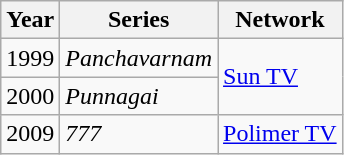<table class="wikitable sortable">
<tr>
<th>Year</th>
<th>Series</th>
<th>Network</th>
</tr>
<tr>
<td>1999</td>
<td><em>Panchavarnam</em></td>
<td rowspan=2><a href='#'>Sun TV</a></td>
</tr>
<tr>
<td>2000</td>
<td><em>Punnagai</em></td>
</tr>
<tr>
<td>2009</td>
<td><em>777</em></td>
<td><a href='#'>Polimer TV</a></td>
</tr>
</table>
